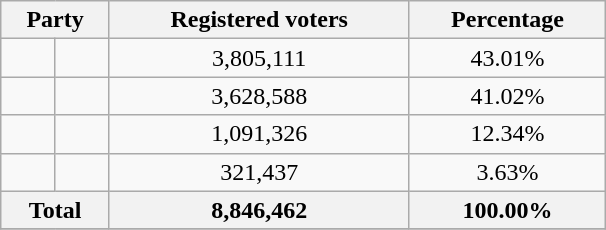<table class="wikitable sortable floatright" style="text-align: right;" width="32%">
<tr>
<th colspan="2">Party</th>
<th>Registered voters</th>
<th>Percentage</th>
</tr>
<tr>
<td></td>
<td></td>
<td style="text-align:center;">3,805,111</td>
<td style="text-align:center;">43.01%</td>
</tr>
<tr>
<td></td>
<td></td>
<td style="text-align:center;">3,628,588</td>
<td style="text-align:center;">41.02%</td>
</tr>
<tr>
<td></td>
<td></td>
<td style="text-align:center;">1,091,326</td>
<td style="text-align:center;">12.34%</td>
</tr>
<tr>
<td></td>
<td></td>
<td style="text-align:center;">321,437</td>
<td style="text-align:center;">3.63%</td>
</tr>
<tr>
<th colspan="2">Total</th>
<th style="text-align:center;">8,846,462</th>
<th style="text-align:center;">100.00%</th>
</tr>
<tr>
</tr>
</table>
